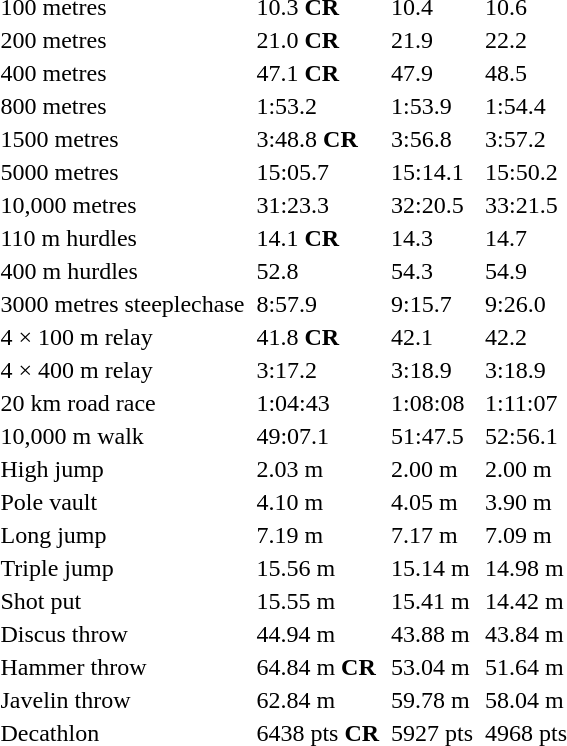<table>
<tr>
<td>100 metres</td>
<td></td>
<td>10.3 <strong>CR</strong></td>
<td></td>
<td>10.4</td>
<td></td>
<td>10.6</td>
</tr>
<tr>
<td>200 metres</td>
<td></td>
<td>21.0 <strong>CR</strong></td>
<td></td>
<td>21.9</td>
<td></td>
<td>22.2</td>
</tr>
<tr>
<td>400 metres</td>
<td></td>
<td>47.1 <strong>CR</strong></td>
<td></td>
<td>47.9</td>
<td></td>
<td>48.5</td>
</tr>
<tr>
<td>800 metres</td>
<td></td>
<td>1:53.2</td>
<td></td>
<td>1:53.9</td>
<td></td>
<td>1:54.4</td>
</tr>
<tr>
<td>1500 metres</td>
<td></td>
<td>3:48.8 <strong>CR</strong></td>
<td></td>
<td>3:56.8</td>
<td></td>
<td>3:57.2</td>
</tr>
<tr>
<td>5000 metres</td>
<td></td>
<td>15:05.7</td>
<td></td>
<td>15:14.1</td>
<td></td>
<td>15:50.2</td>
</tr>
<tr>
<td>10,000 metres</td>
<td></td>
<td>31:23.3</td>
<td></td>
<td>32:20.5</td>
<td></td>
<td>33:21.5</td>
</tr>
<tr>
<td>110 m hurdles</td>
<td></td>
<td>14.1 <strong>CR</strong></td>
<td></td>
<td>14.3</td>
<td></td>
<td>14.7</td>
</tr>
<tr>
<td>400 m hurdles</td>
<td></td>
<td>52.8</td>
<td></td>
<td>54.3</td>
<td></td>
<td>54.9</td>
</tr>
<tr>
<td>3000 metres steeplechase</td>
<td></td>
<td>8:57.9</td>
<td></td>
<td>9:15.7</td>
<td></td>
<td>9:26.0</td>
</tr>
<tr>
<td>4 × 100 m relay</td>
<td></td>
<td>41.8 <strong>CR</strong></td>
<td></td>
<td>42.1</td>
<td></td>
<td>42.2</td>
</tr>
<tr>
<td>4 × 400 m relay</td>
<td></td>
<td>3:17.2</td>
<td></td>
<td>3:18.9</td>
<td></td>
<td>3:18.9</td>
</tr>
<tr>
<td>20 km road race</td>
<td></td>
<td>1:04:43</td>
<td></td>
<td>1:08:08</td>
<td></td>
<td>1:11:07</td>
</tr>
<tr>
<td>10,000 m walk</td>
<td></td>
<td>49:07.1</td>
<td></td>
<td>51:47.5</td>
<td></td>
<td>52:56.1</td>
</tr>
<tr>
<td>High jump</td>
<td></td>
<td>2.03 m</td>
<td></td>
<td>2.00 m</td>
<td></td>
<td>2.00 m</td>
</tr>
<tr>
<td>Pole vault</td>
<td></td>
<td>4.10 m</td>
<td></td>
<td>4.05 m</td>
<td></td>
<td>3.90 m</td>
</tr>
<tr>
<td>Long jump</td>
<td></td>
<td>7.19 m</td>
<td></td>
<td>7.17 m</td>
<td></td>
<td>7.09 m</td>
</tr>
<tr>
<td>Triple jump</td>
<td></td>
<td>15.56 m</td>
<td></td>
<td>15.14 m</td>
<td></td>
<td>14.98 m</td>
</tr>
<tr>
<td>Shot put</td>
<td></td>
<td>15.55 m</td>
<td></td>
<td>15.41 m</td>
<td></td>
<td>14.42 m</td>
</tr>
<tr>
<td>Discus throw</td>
<td></td>
<td>44.94 m</td>
<td></td>
<td>43.88 m</td>
<td></td>
<td>43.84 m</td>
</tr>
<tr>
<td>Hammer throw</td>
<td></td>
<td>64.84 m <strong>CR</strong></td>
<td></td>
<td>53.04 m</td>
<td></td>
<td>51.64 m</td>
</tr>
<tr>
<td>Javelin throw</td>
<td></td>
<td>62.84 m</td>
<td></td>
<td>59.78 m</td>
<td></td>
<td>58.04 m</td>
</tr>
<tr>
<td>Decathlon</td>
<td></td>
<td>6438 pts <strong>CR</strong></td>
<td></td>
<td>5927 pts</td>
<td></td>
<td>4968 pts</td>
</tr>
</table>
